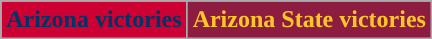<table class="wikitable" style=text-align: center;>
<tr>
<th style="background:#CC0033; color:#003366;"><strong>Arizona victories</strong></th>
<th style="background:#8C1D40; color:#FFC627;"><strong>Arizona State victories </strong></th>
</tr>
</table>
